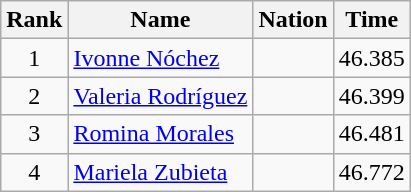<table class="wikitable sortable">
<tr>
<th>Rank</th>
<th>Name</th>
<th>Nation</th>
<th>Time</th>
</tr>
<tr>
<td align="center">1</td>
<td><a href='#'>Ivonne Nóchez</a></td>
<td></td>
<td align="center">46.385</td>
</tr>
<tr>
<td align="center">2</td>
<td><a href='#'>Valeria Rodríguez</a></td>
<td></td>
<td align="center">46.399</td>
</tr>
<tr>
<td align="center">3</td>
<td><a href='#'>Romina Morales</a></td>
<td></td>
<td align="center">46.481</td>
</tr>
<tr>
<td align="center">4</td>
<td><a href='#'>Mariela Zubieta</a></td>
<td></td>
<td align="center">46.772</td>
</tr>
</table>
